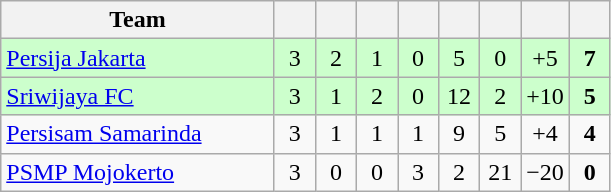<table class="wikitable" style="text-align:center">
<tr>
<th style="width:175px;">Team</th>
<th width="20"></th>
<th width="20"></th>
<th width="20"></th>
<th width="20"></th>
<th width="20"></th>
<th width="20"></th>
<th width="20"></th>
<th width="20"></th>
</tr>
<tr style="background:#cfc;">
<td align=left><a href='#'>Persija Jakarta</a></td>
<td>3</td>
<td>2</td>
<td>1</td>
<td>0</td>
<td>5</td>
<td>0</td>
<td>+5</td>
<td><strong>7</strong></td>
</tr>
<tr style="background:#cfc;">
<td align=left><a href='#'>Sriwijaya FC</a></td>
<td>3</td>
<td>1</td>
<td>2</td>
<td>0</td>
<td>12</td>
<td>2</td>
<td>+10</td>
<td><strong>5</strong></td>
</tr>
<tr>
<td align=left><a href='#'>Persisam Samarinda</a></td>
<td>3</td>
<td>1</td>
<td>1</td>
<td>1</td>
<td>9</td>
<td>5</td>
<td>+4</td>
<td><strong>4</strong></td>
</tr>
<tr>
<td align=left><a href='#'>PSMP Mojokerto</a></td>
<td>3</td>
<td>0</td>
<td>0</td>
<td>3</td>
<td>2</td>
<td>21</td>
<td>−20</td>
<td><strong>0</strong></td>
</tr>
</table>
